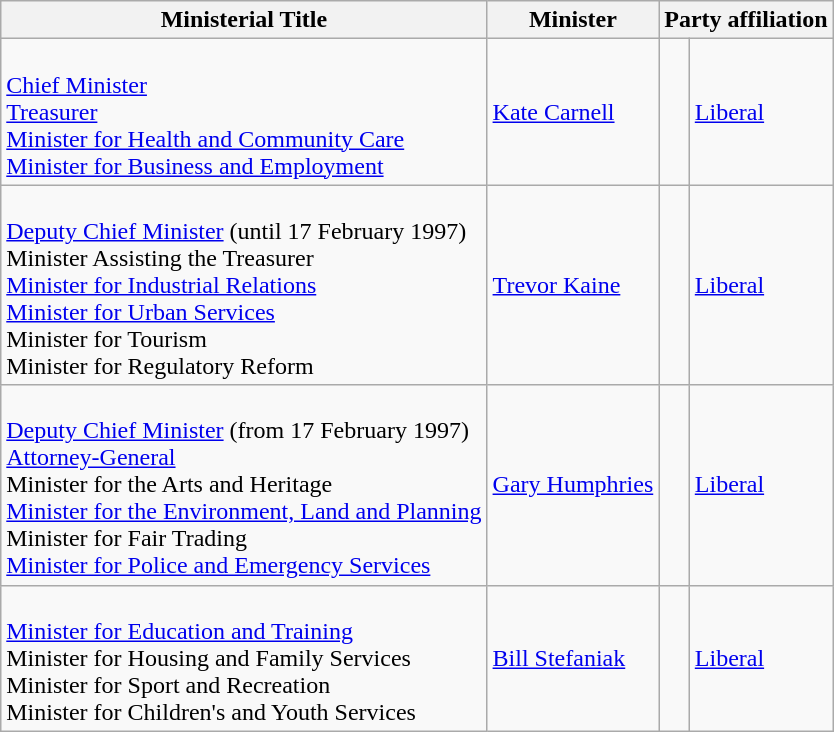<table class="wikitable">
<tr>
<th>Ministerial Title</th>
<th>Minister</th>
<th colspan=2>Party affiliation</th>
</tr>
<tr>
<td><br><a href='#'>Chief Minister</a><br>
<a href='#'>Treasurer</a><br>
<a href='#'>Minister for Health and Community Care</a><br>
<a href='#'>Minister for Business and Employment</a></td>
<td><a href='#'>Kate Carnell</a></td>
<td> </td>
<td><a href='#'>Liberal</a></td>
</tr>
<tr>
<td><br><a href='#'>Deputy Chief Minister</a> (until 17 February 1997)<br>
Minister Assisting the Treasurer<br>
<a href='#'>Minister for Industrial Relations</a><br>
<a href='#'>Minister for Urban Services</a><br>
Minister for Tourism<br>
Minister for Regulatory Reform</td>
<td><a href='#'>Trevor Kaine</a></td>
<td> </td>
<td><a href='#'>Liberal</a></td>
</tr>
<tr>
<td><br><a href='#'>Deputy Chief Minister</a> (from 17 February 1997)<br>
<a href='#'>Attorney-General</a><br>
Minister for the Arts and Heritage <br>
<a href='#'>Minister for the Environment, Land and Planning</a><br>
Minister for Fair Trading <br>
<a href='#'>Minister for Police and Emergency Services</a></td>
<td><a href='#'>Gary Humphries</a></td>
<td> </td>
<td><a href='#'>Liberal</a></td>
</tr>
<tr>
<td><br><a href='#'>Minister for Education and Training</a> <br>
Minister for Housing and Family Services <br>
Minister for Sport and Recreation <br>
Minister for Children's and Youth Services</td>
<td><a href='#'>Bill Stefaniak</a></td>
<td> </td>
<td><a href='#'>Liberal</a></td>
</tr>
</table>
